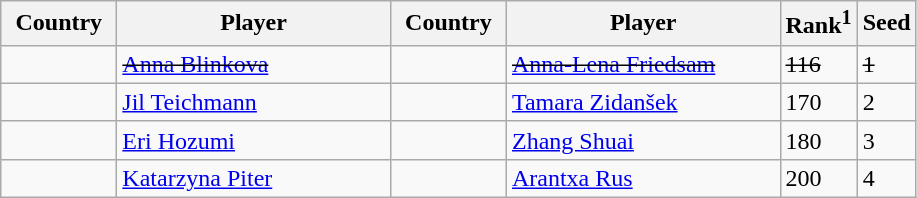<table class="sortable wikitable">
<tr>
<th width="70">Country</th>
<th width="175">Player</th>
<th width="70">Country</th>
<th width="175">Player</th>
<th>Rank<sup>1</sup></th>
<th>Seed</th>
</tr>
<tr>
<td><s></s></td>
<td><s><a href='#'>Anna Blinkova</a></s></td>
<td><s></s></td>
<td><s><a href='#'>Anna-Lena Friedsam</a></s></td>
<td><s>116</s></td>
<td><s>1</s></td>
</tr>
<tr>
<td></td>
<td><a href='#'>Jil Teichmann</a></td>
<td></td>
<td><a href='#'>Tamara Zidanšek</a></td>
<td>170</td>
<td>2</td>
</tr>
<tr>
<td></td>
<td><a href='#'>Eri Hozumi</a></td>
<td></td>
<td><a href='#'>Zhang Shuai</a></td>
<td>180</td>
<td>3</td>
</tr>
<tr>
<td></td>
<td><a href='#'>Katarzyna Piter</a></td>
<td></td>
<td><a href='#'>Arantxa Rus</a></td>
<td>200</td>
<td>4</td>
</tr>
</table>
